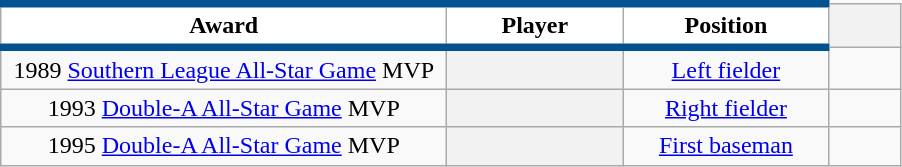<table class="wikitable sortable plainrowheaders" style="text-align:center">
<tr>
<th width="290px" scope="col" style="background-color:#ffffff; border-top:#025291 5px solid; border-bottom:#025291 5px solid">Award</th>
<th width="110px" scope="col" style="background-color:#ffffff; border-top:#025291 5px solid; border-bottom:#025291 5px solid">Player</th>
<th width="130px" scope="col" style="background-color:#ffffff; border-top:#025291 5px solid; border-bottom:#025291 5px solid">Position</th>
<th style="width:40px" class="unsortable" scope="col" style="background-color:#ffffff; border-top:#025291 5px solid; border-bottom:#025291 5px solid"></th>
</tr>
<tr>
<td>1989 <a href='#'>Southern League All-Star Game</a> MVP</td>
<th scope="row" style="text-align:center"></th>
<td><a href='#'>Left fielder</a></td>
<td></td>
</tr>
<tr>
<td>1993 <a href='#'>Double-A All-Star Game</a> MVP</td>
<th scope="row" style="text-align:center"></th>
<td><a href='#'>Right fielder</a></td>
<td></td>
</tr>
<tr>
<td>1995 <a href='#'>Double-A All-Star Game</a> MVP</td>
<th scope="row" style="text-align:center"></th>
<td><a href='#'>First baseman</a></td>
<td></td>
</tr>
</table>
